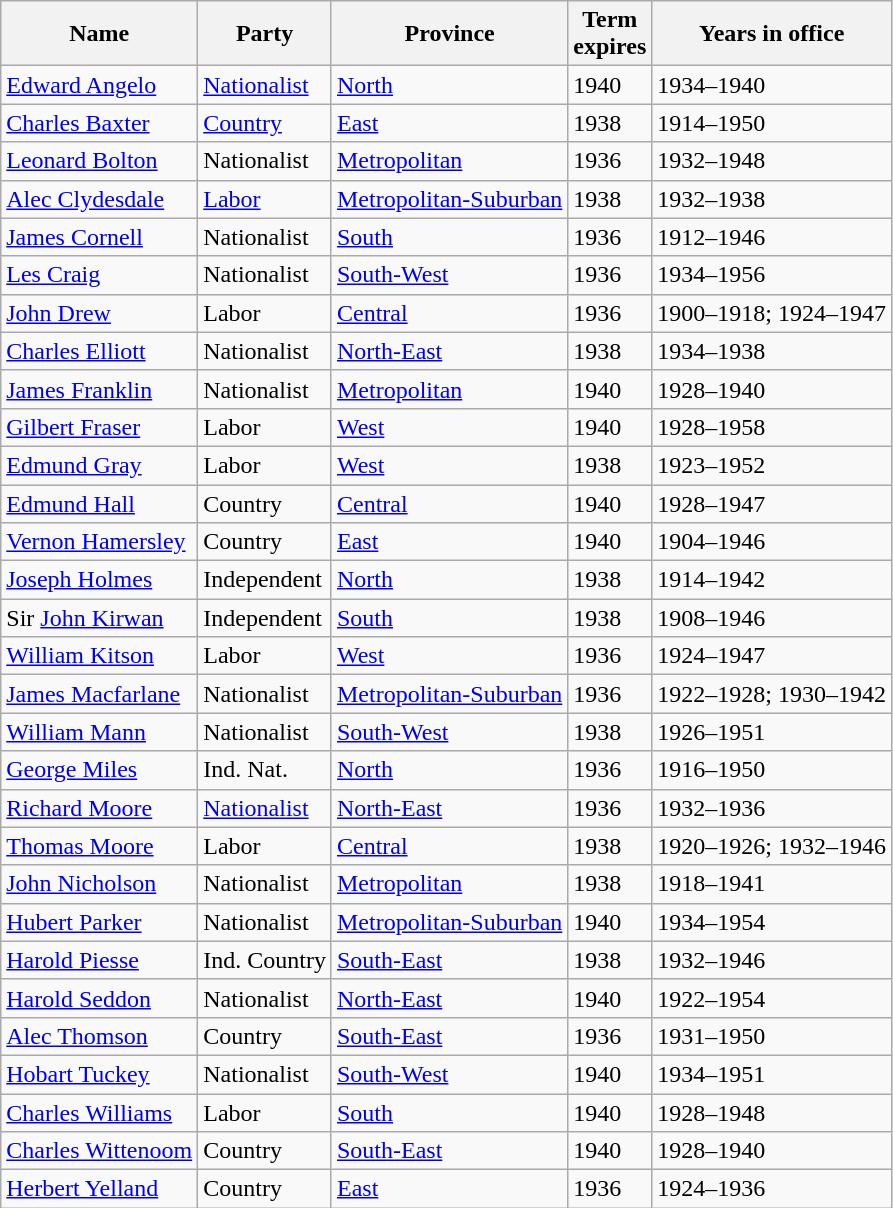<table class="wikitable sortable">
<tr>
<th><strong>Name</strong></th>
<th><strong>Party</strong></th>
<th><strong>Province</strong></th>
<th><strong>Term<br>expires</strong></th>
<th><strong>Years in office</strong></th>
</tr>
<tr>
<td><a href='#'>Edward Angelo</a></td>
<td><a href='#'>Nationalist</a></td>
<td><a href='#'>North</a></td>
<td>1940</td>
<td>1934–1940</td>
</tr>
<tr>
<td><a href='#'>Charles Baxter</a></td>
<td><a href='#'>Country</a></td>
<td><a href='#'>East</a></td>
<td>1938</td>
<td>1914–1950</td>
</tr>
<tr>
<td><a href='#'>Leonard Bolton</a></td>
<td>Nationalist</td>
<td><a href='#'>Metropolitan</a></td>
<td>1936</td>
<td>1932–1948</td>
</tr>
<tr>
<td><a href='#'>Alec Clydesdale</a></td>
<td><a href='#'>Labor</a></td>
<td><a href='#'>Metropolitan-Suburban</a></td>
<td>1938</td>
<td>1932–1938</td>
</tr>
<tr>
<td><a href='#'>James Cornell</a></td>
<td>Nationalist</td>
<td><a href='#'>South</a></td>
<td>1936</td>
<td>1912–1946</td>
</tr>
<tr>
<td><a href='#'>Les Craig</a></td>
<td>Nationalist</td>
<td><a href='#'>South-West</a></td>
<td>1936</td>
<td>1934–1956</td>
</tr>
<tr>
<td><a href='#'>John Drew</a></td>
<td>Labor</td>
<td><a href='#'>Central</a></td>
<td>1936</td>
<td>1900–1918; 1924–1947</td>
</tr>
<tr>
<td><a href='#'>Charles Elliott</a></td>
<td>Nationalist</td>
<td><a href='#'>North-East</a></td>
<td>1938</td>
<td>1934–1938</td>
</tr>
<tr>
<td><a href='#'>James Franklin</a></td>
<td>Nationalist</td>
<td><a href='#'>Metropolitan</a></td>
<td>1940</td>
<td>1928–1940</td>
</tr>
<tr>
<td><a href='#'>Gilbert Fraser</a></td>
<td>Labor</td>
<td><a href='#'>West</a></td>
<td>1940</td>
<td>1928–1958</td>
</tr>
<tr>
<td><a href='#'>Edmund Gray</a></td>
<td>Labor</td>
<td><a href='#'>West</a></td>
<td>1938</td>
<td>1923–1952</td>
</tr>
<tr>
<td><a href='#'>Edmund Hall</a></td>
<td>Country</td>
<td><a href='#'>Central</a></td>
<td>1940</td>
<td>1928–1947</td>
</tr>
<tr>
<td><a href='#'>Vernon Hamersley</a></td>
<td>Country</td>
<td><a href='#'>East</a></td>
<td>1940</td>
<td>1904–1946</td>
</tr>
<tr>
<td><a href='#'>Joseph Holmes</a></td>
<td>Independent</td>
<td><a href='#'>North</a></td>
<td>1938</td>
<td>1914–1942</td>
</tr>
<tr>
<td>Sir <a href='#'>John Kirwan</a></td>
<td>Independent</td>
<td><a href='#'>South</a></td>
<td>1938</td>
<td>1908–1946</td>
</tr>
<tr>
<td><a href='#'>William Kitson</a></td>
<td>Labor</td>
<td><a href='#'>West</a></td>
<td>1936</td>
<td>1924–1947</td>
</tr>
<tr>
<td><a href='#'>James Macfarlane</a></td>
<td>Nationalist</td>
<td><a href='#'>Metropolitan-Suburban</a></td>
<td>1936</td>
<td>1922–1928; 1930–1942</td>
</tr>
<tr>
<td><a href='#'>William Mann</a></td>
<td>Nationalist</td>
<td><a href='#'>South-West</a></td>
<td>1938</td>
<td>1926–1951</td>
</tr>
<tr>
<td><a href='#'>George Miles</a></td>
<td>Ind. Nat.</td>
<td><a href='#'>North</a></td>
<td>1936</td>
<td>1916–1950</td>
</tr>
<tr>
<td><a href='#'>Richard Moore</a></td>
<td><a href='#'>Nationalist</a></td>
<td><a href='#'>North-East</a></td>
<td>1936</td>
<td>1932–1936</td>
</tr>
<tr>
<td><a href='#'>Thomas Moore</a></td>
<td>Labor</td>
<td><a href='#'>Central</a></td>
<td>1938</td>
<td>1920–1926; 1932–1946</td>
</tr>
<tr>
<td><a href='#'>John Nicholson</a></td>
<td>Nationalist</td>
<td><a href='#'>Metropolitan</a></td>
<td>1938</td>
<td>1918–1941</td>
</tr>
<tr>
<td><a href='#'>Hubert Parker</a></td>
<td>Nationalist</td>
<td><a href='#'>Metropolitan-Suburban</a></td>
<td>1940</td>
<td>1934–1954</td>
</tr>
<tr>
<td><a href='#'>Harold Piesse</a></td>
<td>Ind. Country</td>
<td><a href='#'>South-East</a></td>
<td>1938</td>
<td>1932–1946</td>
</tr>
<tr>
<td><a href='#'>Harold Seddon</a></td>
<td>Nationalist</td>
<td><a href='#'>North-East</a></td>
<td>1940</td>
<td>1922–1954</td>
</tr>
<tr>
<td><a href='#'>Alec Thomson</a></td>
<td>Country</td>
<td><a href='#'>South-East</a></td>
<td>1936</td>
<td>1931–1950</td>
</tr>
<tr>
<td><a href='#'>Hobart Tuckey</a></td>
<td>Nationalist</td>
<td><a href='#'>South-West</a></td>
<td>1940</td>
<td>1934–1951</td>
</tr>
<tr>
<td><a href='#'>Charles Williams</a></td>
<td>Labor</td>
<td><a href='#'>South</a></td>
<td>1940</td>
<td>1928–1948</td>
</tr>
<tr>
<td><a href='#'>Charles Wittenoom</a></td>
<td>Country</td>
<td><a href='#'>South-East</a></td>
<td>1940</td>
<td>1928–1940</td>
</tr>
<tr>
<td><a href='#'>Herbert Yelland</a></td>
<td>Country</td>
<td><a href='#'>East</a></td>
<td>1936</td>
<td>1924–1936</td>
</tr>
</table>
